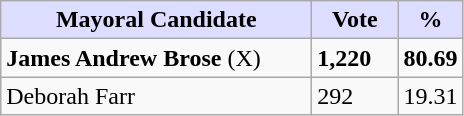<table class="wikitable">
<tr>
<th style="background:#ddf; width:200px;">Mayoral Candidate</th>
<th style="background:#ddf; width:50px;">Vote</th>
<th style="background:#ddf; width:30px;">%</th>
</tr>
<tr>
<td><strong>James Andrew Brose</strong> (X)</td>
<td><strong>1,220</strong></td>
<td><strong>80.69</strong></td>
</tr>
<tr>
<td>Deborah Farr</td>
<td>292</td>
<td>19.31</td>
</tr>
</table>
